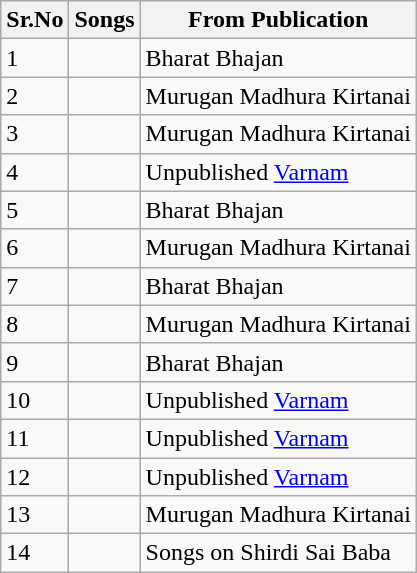<table class="wikitable">
<tr>
<th>Sr.No</th>
<th>Songs</th>
<th>From Publication</th>
</tr>
<tr>
<td>1</td>
<td></td>
<td>Bharat Bhajan</td>
</tr>
<tr>
<td>2</td>
<td><strong></strong></td>
<td>Murugan Madhura Kirtanai</td>
</tr>
<tr>
<td>3</td>
<td><strong></strong></td>
<td>Murugan Madhura Kirtanai</td>
</tr>
<tr>
<td>4</td>
<td><strong></strong></td>
<td>Unpublished <a href='#'>Varnam</a></td>
</tr>
<tr>
<td>5</td>
<td><strong></strong></td>
<td>Bharat Bhajan</td>
</tr>
<tr>
<td>6</td>
<td><strong></strong></td>
<td>Murugan Madhura Kirtanai</td>
</tr>
<tr>
<td>7</td>
<td><strong></strong></td>
<td>Bharat Bhajan</td>
</tr>
<tr>
<td>8</td>
<td><strong></strong></td>
<td>Murugan Madhura Kirtanai</td>
</tr>
<tr>
<td>9</td>
<td><strong></strong></td>
<td>Bharat Bhajan</td>
</tr>
<tr>
<td>10</td>
<td><strong></strong></td>
<td>Unpublished <a href='#'>Varnam</a></td>
</tr>
<tr>
<td>11</td>
<td><strong></strong></td>
<td>Unpublished <a href='#'>Varnam</a></td>
</tr>
<tr>
<td>12</td>
<td></td>
<td>Unpublished <a href='#'>Varnam</a></td>
</tr>
<tr>
<td>13</td>
<td></td>
<td>Murugan Madhura Kirtanai</td>
</tr>
<tr>
<td>14</td>
<td><strong></strong></td>
<td>Songs on Shirdi Sai Baba</td>
</tr>
</table>
